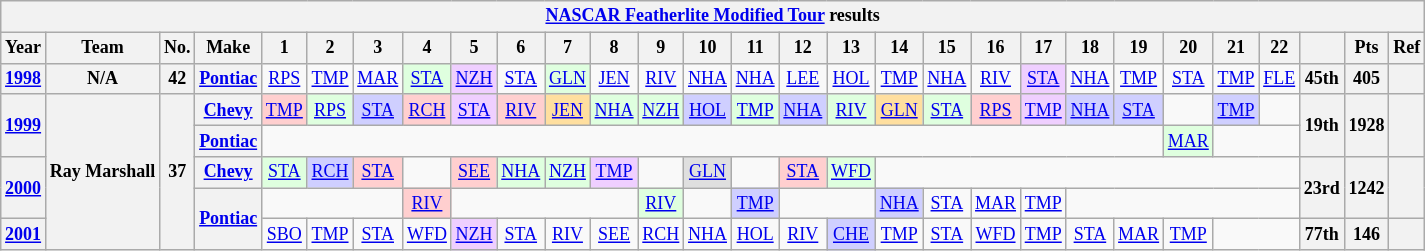<table class="wikitable" style="text-align:center; font-size:75%">
<tr>
<th colspan=38><a href='#'>NASCAR Featherlite Modified Tour</a> results</th>
</tr>
<tr>
<th>Year</th>
<th>Team</th>
<th>No.</th>
<th>Make</th>
<th>1</th>
<th>2</th>
<th>3</th>
<th>4</th>
<th>5</th>
<th>6</th>
<th>7</th>
<th>8</th>
<th>9</th>
<th>10</th>
<th>11</th>
<th>12</th>
<th>13</th>
<th>14</th>
<th>15</th>
<th>16</th>
<th>17</th>
<th>18</th>
<th>19</th>
<th>20</th>
<th>21</th>
<th>22</th>
<th></th>
<th>Pts</th>
<th>Ref</th>
</tr>
<tr>
<th><a href='#'>1998</a></th>
<th>N/A</th>
<th>42</th>
<th><a href='#'>Pontiac</a></th>
<td><a href='#'>RPS</a></td>
<td><a href='#'>TMP</a></td>
<td><a href='#'>MAR</a></td>
<td style="background:#DFFFDF;"><a href='#'>STA</a><br></td>
<td style="background:#EFCFFF;"><a href='#'>NZH</a><br></td>
<td><a href='#'>STA</a></td>
<td style="background:#DFFFDF;"><a href='#'>GLN</a><br></td>
<td><a href='#'>JEN</a></td>
<td><a href='#'>RIV</a></td>
<td><a href='#'>NHA</a></td>
<td><a href='#'>NHA</a></td>
<td><a href='#'>LEE</a></td>
<td><a href='#'>HOL</a></td>
<td><a href='#'>TMP</a></td>
<td><a href='#'>NHA</a></td>
<td><a href='#'>RIV</a></td>
<td style="background:#EFCFFF;"><a href='#'>STA</a><br></td>
<td><a href='#'>NHA</a></td>
<td><a href='#'>TMP</a></td>
<td><a href='#'>STA</a></td>
<td><a href='#'>TMP</a></td>
<td><a href='#'>FLE</a></td>
<th>45th</th>
<th>405</th>
<th></th>
</tr>
<tr>
<th rowspan=2><a href='#'>1999</a></th>
<th rowspan=5>Ray Marshall</th>
<th rowspan=5>37</th>
<th><a href='#'>Chevy</a></th>
<td style="background:#FFCFCF;"><a href='#'>TMP</a><br></td>
<td style="background:#DFFFDF;"><a href='#'>RPS</a><br></td>
<td style="background:#CFCFFF;"><a href='#'>STA</a><br></td>
<td style="background:#FFCFCF;"><a href='#'>RCH</a><br></td>
<td style="background:#EFCFFF;"><a href='#'>STA</a><br></td>
<td style="background:#FFCFCF;"><a href='#'>RIV</a><br></td>
<td style="background:#FFDF9F;"><a href='#'>JEN</a><br></td>
<td style="background:#DFFFDF;"><a href='#'>NHA</a><br></td>
<td style="background:#DFFFDF;"><a href='#'>NZH</a><br></td>
<td style="background:#CFCFFF;"><a href='#'>HOL</a><br></td>
<td style="background:#DFFFDF;"><a href='#'>TMP</a><br></td>
<td style="background:#CFCFFF;"><a href='#'>NHA</a><br></td>
<td style="background:#DFFFDF;"><a href='#'>RIV</a><br></td>
<td style="background:#FFDF9F;"><a href='#'>GLN</a><br></td>
<td style="background:#DFFFDF;"><a href='#'>STA</a><br></td>
<td style="background:#FFCFCF;"><a href='#'>RPS</a><br></td>
<td style="background:#EFCFFF;"><a href='#'>TMP</a><br></td>
<td style="background:#CFCFFF;"><a href='#'>NHA</a><br></td>
<td style="background:#CFCFFF;"><a href='#'>STA</a><br></td>
<td></td>
<td style="background:#CFCFFF;"><a href='#'>TMP</a><br></td>
<td></td>
<th rowspan=2>19th</th>
<th rowspan=2>1928</th>
<th rowspan=2></th>
</tr>
<tr>
<th><a href='#'>Pontiac</a></th>
<td colspan=19></td>
<td style="background:#DFFFDF;"><a href='#'>MAR</a><br></td>
<td colspan=2></td>
</tr>
<tr>
<th rowspan=2><a href='#'>2000</a></th>
<th><a href='#'>Chevy</a></th>
<td style="background:#DFFFDF;"><a href='#'>STA</a><br></td>
<td style="background:#CFCFFF;"><a href='#'>RCH</a><br></td>
<td style="background:#FFCFCF;"><a href='#'>STA</a><br></td>
<td></td>
<td style="background:#FFCFCF;"><a href='#'>SEE</a><br></td>
<td style="background:#DFFFDF;"><a href='#'>NHA</a><br></td>
<td style="background:#DFFFDF;"><a href='#'>NZH</a><br></td>
<td style="background:#EFCFFF;"><a href='#'>TMP</a><br></td>
<td></td>
<td style="background:#DFDFDF;"><a href='#'>GLN</a><br></td>
<td></td>
<td style="background:#FFCFCF;"><a href='#'>STA</a><br></td>
<td style="background:#DFFFDF;"><a href='#'>WFD</a><br></td>
<td colspan=9></td>
<th rowspan=2>23rd</th>
<th rowspan=2>1242</th>
<th rowspan=2></th>
</tr>
<tr>
<th rowspan=2><a href='#'>Pontiac</a></th>
<td colspan=3></td>
<td style="background:#FFCFCF;"><a href='#'>RIV</a><br></td>
<td colspan=4></td>
<td style="background:#DFFFDF;"><a href='#'>RIV</a><br></td>
<td></td>
<td style="background:#CFCFFF;"><a href='#'>TMP</a><br></td>
<td colspan=2></td>
<td style="background:#CFCFFF;"><a href='#'>NHA</a><br></td>
<td><a href='#'>STA</a></td>
<td><a href='#'>MAR</a></td>
<td><a href='#'>TMP</a></td>
<td colspan=5></td>
</tr>
<tr>
<th><a href='#'>2001</a></th>
<td><a href='#'>SBO</a></td>
<td><a href='#'>TMP</a></td>
<td><a href='#'>STA</a></td>
<td><a href='#'>WFD</a></td>
<td style="background:#EFCFFF;"><a href='#'>NZH</a><br></td>
<td><a href='#'>STA</a></td>
<td><a href='#'>RIV</a></td>
<td><a href='#'>SEE</a></td>
<td><a href='#'>RCH</a></td>
<td><a href='#'>NHA</a></td>
<td><a href='#'>HOL</a></td>
<td><a href='#'>RIV</a></td>
<td style="background:#CFCFFF;"><a href='#'>CHE</a><br></td>
<td><a href='#'>TMP</a></td>
<td><a href='#'>STA</a></td>
<td><a href='#'>WFD</a></td>
<td><a href='#'>TMP</a></td>
<td><a href='#'>STA</a></td>
<td><a href='#'>MAR</a></td>
<td><a href='#'>TMP</a></td>
<td colspan=2></td>
<th>77th</th>
<th>146</th>
<th></th>
</tr>
</table>
